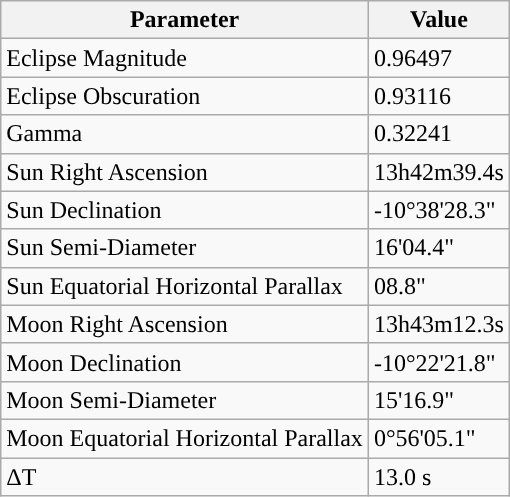<table class="wikitable">
<tr>
<th>Parameter</th>
<th>Value</th>
</tr>
<tr>
<td>Eclipse Magnitude</td>
<td>0.96497</td>
</tr>
<tr>
<td>Eclipse Obscuration</td>
<td>0.93116</td>
</tr>
<tr>
<td>Gamma</td>
<td>0.32241</td>
</tr>
<tr>
<td>Sun Right Ascension</td>
<td>13h42m39.4s</td>
</tr>
<tr>
<td>Sun Declination</td>
<td>-10°38'28.3"</td>
</tr>
<tr>
<td>Sun Semi-Diameter</td>
<td>16'04.4"</td>
</tr>
<tr>
<td>Sun Equatorial Horizontal Parallax</td>
<td>08.8"</td>
</tr>
<tr>
<td>Moon Right Ascension</td>
<td>13h43m12.3s</td>
</tr>
<tr>
<td>Moon Declination</td>
<td>-10°22'21.8"</td>
</tr>
<tr>
<td>Moon Semi-Diameter</td>
<td>15'16.9"</td>
</tr>
<tr>
<td>Moon Equatorial Horizontal Parallax</td>
<td>0°56'05.1"</td>
</tr>
<tr>
<td>ΔT</td>
<td>13.0 s</td>
</tr>
</table>
